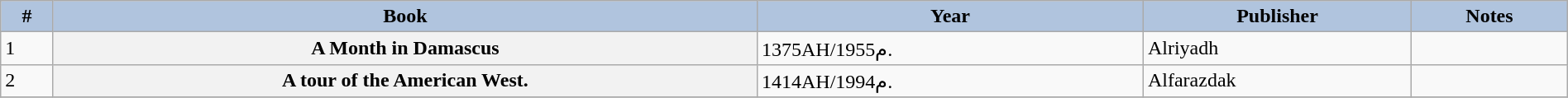<table class="wikitable sortable plainrowheaders" align="center" style="width:100%;margin:auto;">
<tr>
<th scope="col" style="background:#B0C4DE;">#</th>
<th scope="col" style="background:#B0C4DE;">Book</th>
<th scope="col" style="background:#B0C4DE;">Year</th>
<th scope="col" style="background:#B0C4DE;">Publisher</th>
<th scope="col" style="background:#B0C4DE;" class="unsortable">Notes</th>
</tr>
<tr>
<td>1</td>
<th scope="row">A Month in Damascus</th>
<td>1375AH/1955م.</td>
<td>Alriyadh</td>
<td></td>
</tr>
<tr>
<td>2</td>
<th scope="row">A tour of the American West.</th>
<td>1414AH/1994م.</td>
<td>Alfarazdak</td>
<td></td>
</tr>
<tr>
</tr>
</table>
